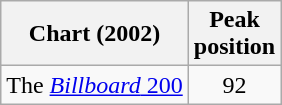<table class="wikitable">
<tr>
<th>Chart (2002)</th>
<th>Peak<br>position</th>
</tr>
<tr>
<td>The <a href='#'><em>Billboard</em> 200</a></td>
<td align="center">92</td>
</tr>
</table>
